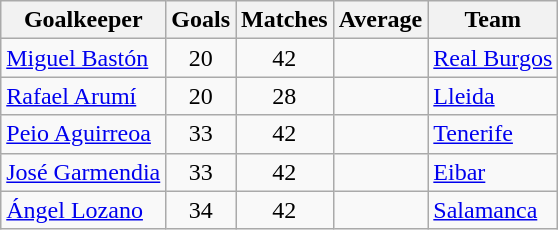<table class="wikitable sortable">
<tr>
<th>Goalkeeper</th>
<th>Goals</th>
<th>Matches</th>
<th>Average</th>
<th>Team</th>
</tr>
<tr>
<td> <a href='#'>Miguel Bastón</a></td>
<td style="text-align:center;">20</td>
<td style="text-align:center;">42</td>
<td style="text-align:center;"></td>
<td><a href='#'>Real Burgos</a></td>
</tr>
<tr>
<td> <a href='#'>Rafael Arumí</a></td>
<td style="text-align:center;">20</td>
<td style="text-align:center;">28</td>
<td style="text-align:center;"></td>
<td><a href='#'>Lleida</a></td>
</tr>
<tr>
<td> <a href='#'>Peio Aguirreoa</a></td>
<td style="text-align:center;">33</td>
<td style="text-align:center;">42</td>
<td style="text-align:center;"></td>
<td><a href='#'>Tenerife</a></td>
</tr>
<tr>
<td> <a href='#'>José Garmendia</a></td>
<td style="text-align:center;">33</td>
<td style="text-align:center;">42</td>
<td style="text-align:center;"></td>
<td><a href='#'>Eibar</a></td>
</tr>
<tr>
<td> <a href='#'>Ángel Lozano</a></td>
<td style="text-align:center;">34</td>
<td style="text-align:center;">42</td>
<td style="text-align:center;"></td>
<td><a href='#'>Salamanca</a></td>
</tr>
</table>
